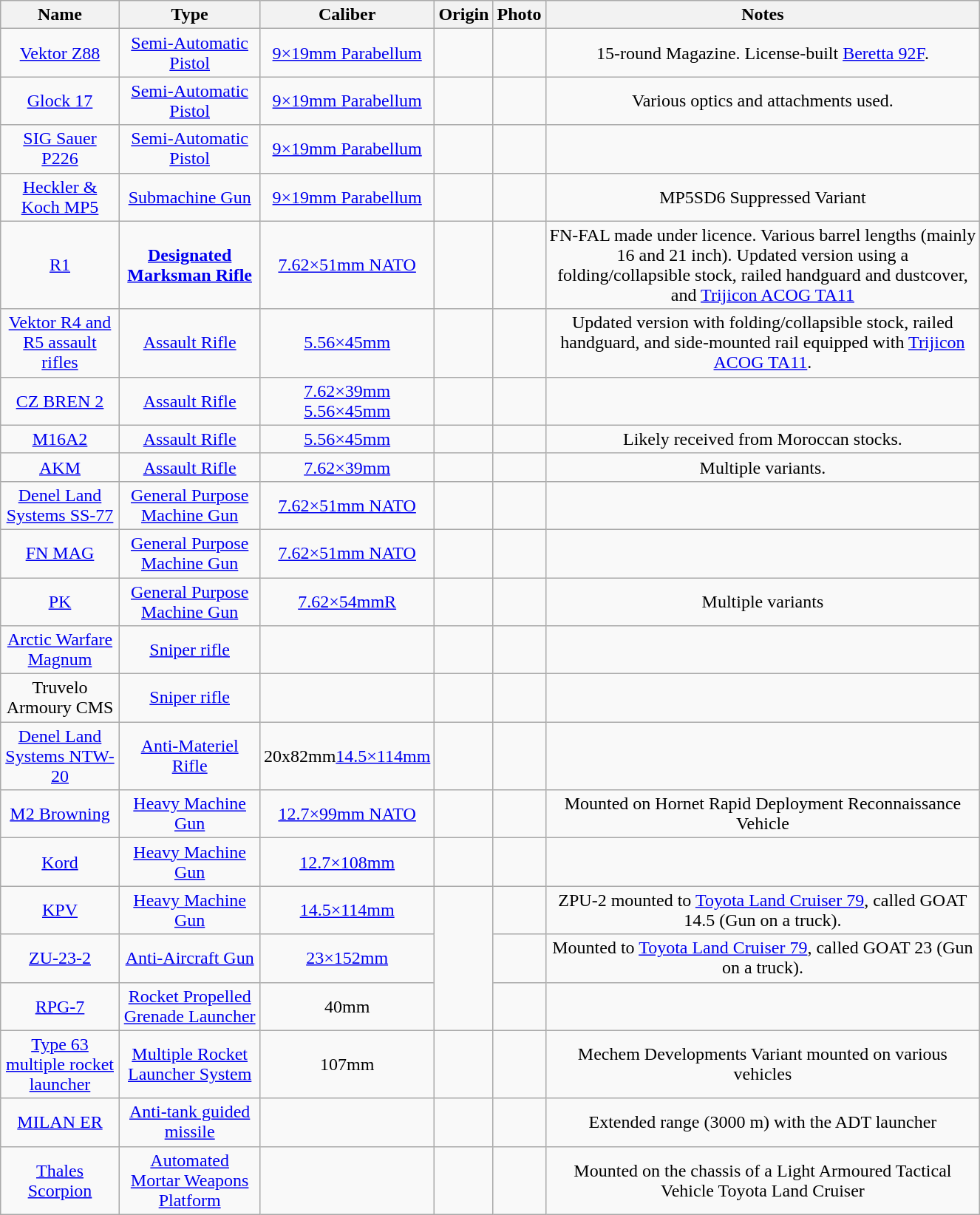<table class="wikitable sortable"  style="margin:auto; width:70%; text-align:center;">
<tr>
<th>Name</th>
<th>Type</th>
<th>Caliber</th>
<th>Origin</th>
<th>Photo</th>
<th>Notes</th>
</tr>
<tr>
<td><a href='#'>Vektor Z88</a></td>
<td><a href='#'>Semi-Automatic Pistol</a></td>
<td><a href='#'>9×19mm Parabellum</a></td>
<td></td>
<td></td>
<td>15-round Magazine. License-built <a href='#'>Beretta 92F</a>.</td>
</tr>
<tr>
<td><a href='#'>Glock 17</a></td>
<td><a href='#'>Semi-Automatic Pistol</a></td>
<td><a href='#'>9×19mm Parabellum</a></td>
<td></td>
<td></td>
<td>Various optics and attachments used.</td>
</tr>
<tr>
<td><a href='#'>SIG Sauer P226</a></td>
<td><a href='#'>Semi-Automatic Pistol</a></td>
<td><a href='#'>9×19mm Parabellum</a></td>
<td></td>
<td></td>
<td></td>
</tr>
<tr>
<td><a href='#'>Heckler & Koch MP5</a></td>
<td><a href='#'>Submachine Gun</a></td>
<td><a href='#'>9×19mm Parabellum</a></td>
<td></td>
<td></td>
<td>MP5SD6 Suppressed Variant</td>
</tr>
<tr>
<td><a href='#'>R1</a></td>
<td><strong><a href='#'>Designated Marksman Rifle</a></strong></td>
<td><a href='#'>7.62×51mm NATO</a></td>
<td></td>
<td></td>
<td>FN-FAL made under licence. Various barrel lengths (mainly 16 and 21 inch). Updated version using a folding/collapsible  stock, railed handguard and dustcover, and <a href='#'>Trijicon ACOG TA11</a></td>
</tr>
<tr>
<td><a href='#'>Vektor R4 and R5 assault rifles</a></td>
<td><a href='#'>Assault Rifle</a></td>
<td><a href='#'>5.56×45mm</a></td>
<td></td>
<td></td>
<td>Updated version with folding/collapsible stock, railed handguard, and side-mounted rail equipped with <a href='#'>Trijicon ACOG TA11</a>.</td>
</tr>
<tr>
<td><a href='#'>CZ BREN 2</a></td>
<td><a href='#'>Assault Rifle</a></td>
<td><a href='#'>7.62×39mm</a><br><a href='#'>5.56×45mm</a></td>
<td></td>
<td></td>
<td></td>
</tr>
<tr>
<td><a href='#'>M16A2</a></td>
<td><a href='#'>Assault Rifle</a></td>
<td><a href='#'>5.56×45mm</a></td>
<td></td>
<td></td>
<td>Likely received from Moroccan stocks.</td>
</tr>
<tr>
<td><a href='#'>AKM</a></td>
<td><a href='#'>Assault Rifle</a></td>
<td><a href='#'>7.62×39mm</a></td>
<td></td>
<td></td>
<td>Multiple variants.</td>
</tr>
<tr>
<td><a href='#'>Denel Land Systems SS-77</a></td>
<td><a href='#'>General Purpose Machine Gun</a></td>
<td><a href='#'>7.62×51mm NATO</a></td>
<td></td>
<td></td>
<td></td>
</tr>
<tr>
<td><a href='#'>FN MAG</a></td>
<td><a href='#'>General Purpose Machine Gun</a></td>
<td><a href='#'>7.62×51mm NATO</a></td>
<td></td>
<td></td>
<td></td>
</tr>
<tr>
<td><a href='#'>PK</a></td>
<td><a href='#'>General Purpose Machine Gun</a></td>
<td><a href='#'>7.62×54mmR</a></td>
<td></td>
<td></td>
<td>Multiple variants</td>
</tr>
<tr>
<td><a href='#'>Arctic Warfare Magnum</a></td>
<td><a href='#'>Sniper rifle</a></td>
<td></td>
<td></td>
<td></td>
<td></td>
</tr>
<tr>
<td>Truvelo Armoury CMS</td>
<td><a href='#'>Sniper rifle</a></td>
<td></td>
<td></td>
<td></td>
<td></td>
</tr>
<tr>
<td><a href='#'>Denel Land Systems NTW-20</a></td>
<td><a href='#'>Anti-Materiel Rifle</a></td>
<td>20x82mm<a href='#'>14.5×114mm</a></td>
<td></td>
<td></td>
<td></td>
</tr>
<tr>
<td><a href='#'>M2 Browning</a></td>
<td><a href='#'>Heavy Machine Gun</a></td>
<td><a href='#'>12.7×99mm NATO</a></td>
<td></td>
<td></td>
<td>Mounted on Hornet Rapid Deployment Reconnaissance Vehicle</td>
</tr>
<tr>
<td><a href='#'>Kord</a></td>
<td><a href='#'>Heavy Machine Gun</a></td>
<td><a href='#'>12.7×108mm</a></td>
<td></td>
<td></td>
<td></td>
</tr>
<tr>
<td><a href='#'>KPV</a></td>
<td><a href='#'>Heavy Machine Gun</a></td>
<td><a href='#'>14.5×114mm</a></td>
<td rowspan="3"></td>
<td></td>
<td>ZPU-2 mounted to <a href='#'>Toyota Land Cruiser 79</a>, called GOAT 14.5 (Gun on a truck).</td>
</tr>
<tr>
<td><a href='#'>ZU-23-2</a></td>
<td><a href='#'>Anti-Aircraft Gun</a></td>
<td><a href='#'>23×152mm</a></td>
<td></td>
<td>Mounted to <a href='#'>Toyota Land Cruiser 79</a>, called GOAT 23 (Gun on a truck).</td>
</tr>
<tr>
<td><a href='#'>RPG-7</a></td>
<td><a href='#'>Rocket Propelled Grenade Launcher</a></td>
<td>40mm</td>
<td></td>
<td></td>
</tr>
<tr>
<td><a href='#'>Type 63 multiple rocket launcher</a></td>
<td><a href='#'>Multiple Rocket Launcher System</a></td>
<td>107mm</td>
<td></td>
<td></td>
<td>Mechem Developments Variant mounted on various vehicles</td>
</tr>
<tr>
<td><a href='#'>MILAN ER</a></td>
<td><a href='#'>Anti-tank guided missile</a></td>
<td></td>
<td></td>
<td></td>
<td>Extended range (3000 m) with the ADT launcher</td>
</tr>
<tr>
<td><a href='#'>Thales Scorpion</a></td>
<td><a href='#'>Automated Mortar Weapons Platform</a></td>
<td></td>
<td></td>
<td></td>
<td>Mounted on the chassis of a Light Armoured Tactical Vehicle Toyota Land Cruiser</td>
</tr>
</table>
